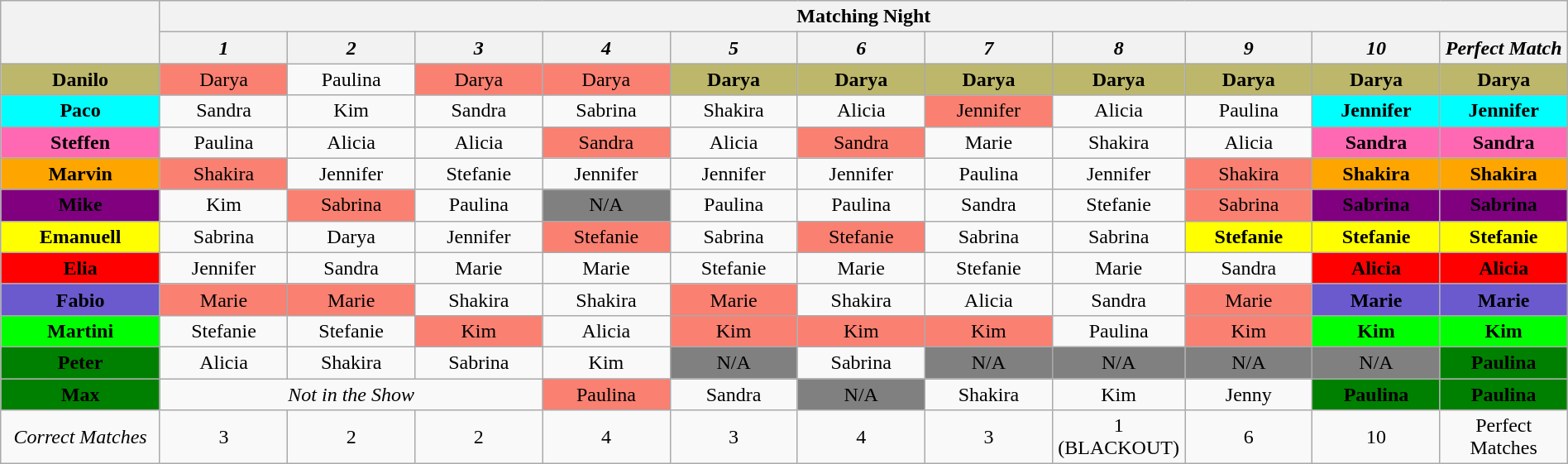<table class="wikitable nowrap" style="text-align:center; width:100%;">
<tr>
<th rowspan="2" style="width:10%;"></th>
<th colspan="11" style="text-align:center;">Matching Night</th>
</tr>
<tr>
<th style="text-align:center; width:8%;"><em>1</em></th>
<th style="text-align:center; width:8%;"><em>2</em></th>
<th style="text-align:center; width:8%;"><em>3</em></th>
<th style="text-align:center; width:8%;"><em>4</em></th>
<th style="text-align:center; width:8%;"><em>5</em></th>
<th style="text-align:center; width:8%;"><em>6</em></th>
<th style="text-align:center; width:8%;"><em>7</em></th>
<th style="text-align:center; width:8%;"><em>8</em></th>
<th style="text-align:center; width:8%;"><em>9</em></th>
<th style="text-align:center; width:8%;"><em>10</em></th>
<th style="text-align:center; width:8%;"><em>Perfect Match</em></th>
</tr>
<tr>
<td style="background:darkkhaki"><strong>Danilo</strong></td>
<td style="background:salmon">Darya</td>
<td>Paulina</td>
<td style="background:salmon">Darya</td>
<td style="background:salmon">Darya</td>
<td style="background:darkkhaki"><strong>Darya</strong></td>
<td style="background:darkkhaki"><strong>Darya</strong></td>
<td style="background:darkkhaki"><strong>Darya</strong></td>
<td style="background:darkkhaki"><strong>Darya</strong></td>
<td style="background:darkkhaki"><strong>Darya</strong></td>
<td style="background:darkkhaki"><strong>Darya</strong></td>
<td style="background:darkkhaki"><strong>Darya</strong></td>
</tr>
<tr>
<td style="background:aqua"><strong>Paco</strong></td>
<td>Sandra</td>
<td>Kim</td>
<td>Sandra</td>
<td>Sabrina</td>
<td>Shakira</td>
<td>Alicia</td>
<td style="background:salmon">Jennifer</td>
<td>Alicia</td>
<td>Paulina</td>
<td style="background:aqua"><strong>Jennifer</strong></td>
<td style="background:aqua"><strong>Jennifer</strong></td>
</tr>
<tr>
<td style="background:hotpink"><strong>Steffen</strong></td>
<td>Paulina</td>
<td>Alicia</td>
<td>Alicia</td>
<td style="background:salmon">Sandra</td>
<td>Alicia</td>
<td style="background:salmon">Sandra</td>
<td>Marie</td>
<td>Shakira</td>
<td>Alicia</td>
<td style="background:hotpink"><strong>Sandra</strong></td>
<td style="background:hotpink"><strong>Sandra</strong></td>
</tr>
<tr>
<td style="background:orange"><strong>Marvin</strong></td>
<td style="background:salmon">Shakira</td>
<td>Jennifer</td>
<td>Stefanie</td>
<td>Jennifer</td>
<td>Jennifer</td>
<td>Jennifer</td>
<td>Paulina</td>
<td>Jennifer</td>
<td style="background:salmon">Shakira</td>
<td style="background:orange"><strong>Shakira</strong></td>
<td style="background:orange"><strong>Shakira</strong></td>
</tr>
<tr>
<td style="background:purple"><strong>Mike</strong></td>
<td>Kim</td>
<td style="background:salmon">Sabrina</td>
<td>Paulina</td>
<td style="background:grey">N/A</td>
<td>Paulina</td>
<td>Paulina</td>
<td>Sandra</td>
<td>Stefanie</td>
<td style="background:salmon">Sabrina</td>
<td style="background:purple"><strong>Sabrina</strong></td>
<td style="background:purple"><strong>Sabrina</strong></td>
</tr>
<tr>
<td style="background:yellow"><strong>Emanuell</strong></td>
<td>Sabrina</td>
<td>Darya</td>
<td>Jennifer</td>
<td style="background:salmon">Stefanie</td>
<td>Sabrina</td>
<td style="background:salmon">Stefanie</td>
<td>Sabrina</td>
<td>Sabrina</td>
<td style="background:yellow"><strong>Stefanie</strong></td>
<td style="background:yellow"><strong>Stefanie</strong></td>
<td style="background:yellow"><strong>Stefanie</strong></td>
</tr>
<tr>
<td style="background:red"><strong>Elia</strong></td>
<td>Jennifer</td>
<td>Sandra</td>
<td>Marie</td>
<td>Marie</td>
<td>Stefanie</td>
<td>Marie</td>
<td>Stefanie</td>
<td>Marie</td>
<td>Sandra</td>
<td style="background:red"><strong>Alicia</strong></td>
<td style="background:red"><strong>Alicia</strong></td>
</tr>
<tr>
<td style="background:slateblue"><strong>Fabio</strong></td>
<td style="background:salmon">Marie</td>
<td style="background:salmon">Marie</td>
<td>Shakira</td>
<td>Shakira</td>
<td style="background:salmon">Marie</td>
<td>Shakira</td>
<td>Alicia</td>
<td>Sandra</td>
<td style="background:salmon">Marie</td>
<td style="background:slateblue"><strong>Marie</strong></td>
<td style="background:slateblue"><strong>Marie</strong></td>
</tr>
<tr>
<td style="background:lime"><strong>Martini</strong></td>
<td>Stefanie</td>
<td>Stefanie</td>
<td style="background:salmon">Kim</td>
<td>Alicia</td>
<td style="background:salmon">Kim</td>
<td style="background:salmon">Kim</td>
<td style="background:salmon">Kim</td>
<td>Paulina</td>
<td style="background:salmon">Kim</td>
<td style="background:lime"><strong>Kim</strong></td>
<td style="background:lime"><strong>Kim</strong></td>
</tr>
<tr>
<td style="background:green"><strong>Peter</strong></td>
<td>Alicia</td>
<td>Shakira</td>
<td>Sabrina</td>
<td>Kim</td>
<td style="background:grey">N/A</td>
<td>Sabrina</td>
<td style="background:grey">N/A</td>
<td style="background:grey">N/A</td>
<td style="background:grey">N/A</td>
<td style="background:grey">N/A</td>
<td style="background:green"><strong>Paulina</strong></td>
</tr>
<tr>
<td style="background:green"><strong>Max</strong></td>
<td colspan="3"><em>Not in the Show</em></td>
<td style="background:salmon">Paulina</td>
<td>Sandra</td>
<td style="background:grey">N/A</td>
<td>Shakira</td>
<td>Kim</td>
<td>Jenny</td>
<td style="background:green"><strong>Paulina</strong></td>
<td style="background:green"><strong>Paulina</strong></td>
</tr>
<tr>
<td><em>Correct Matches</em></td>
<td>3</td>
<td>2</td>
<td>2</td>
<td>4</td>
<td>3</td>
<td>4</td>
<td>3</td>
<td>1 (BLACKOUT)</td>
<td>6</td>
<td>10</td>
<td>Perfect Matches</td>
</tr>
</table>
